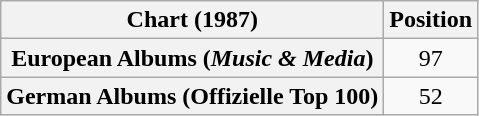<table class="wikitable plainrowheaders" style="text-align:center">
<tr>
<th scope="col">Chart (1987)</th>
<th scope="col">Position</th>
</tr>
<tr>
<th scope="row">European Albums (<em>Music & Media</em>)</th>
<td>97</td>
</tr>
<tr>
<th scope="row">German Albums (Offizielle Top 100)</th>
<td>52</td>
</tr>
</table>
